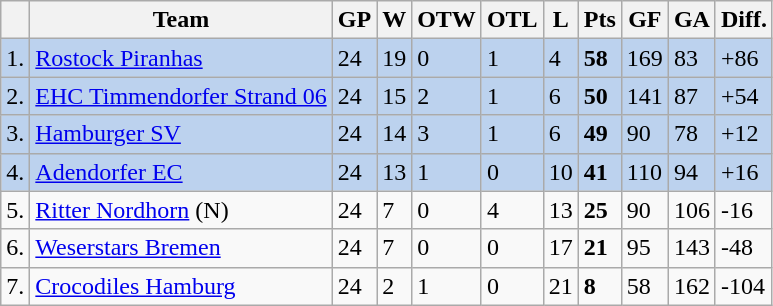<table class="wikitable sortable">
<tr class="hintergrundfarbe5">
<th></th>
<th>Team</th>
<th>GP</th>
<th>W</th>
<th>OTW</th>
<th>OTL</th>
<th>L</th>
<th>Pts</th>
<th>GF</th>
<th>GA</th>
<th>Diff.</th>
</tr>
<tr style="background-color:#BCD2EE">
<td>1.</td>
<td style="text-align:left"><a href='#'>Rostock Piranhas</a></td>
<td>24</td>
<td>19</td>
<td>0</td>
<td>1</td>
<td>4</td>
<td><strong>58</strong></td>
<td>169</td>
<td>83</td>
<td>+86</td>
</tr>
<tr style="background-color:#BCD2EE">
<td>2.</td>
<td style="text-align:left"><a href='#'>EHC Timmendorfer Strand 06</a></td>
<td>24</td>
<td>15</td>
<td>2</td>
<td>1</td>
<td>6</td>
<td><strong>50</strong></td>
<td>141</td>
<td>87</td>
<td>+54</td>
</tr>
<tr style="background-color:#BCD2EE">
<td>3.</td>
<td style="text-align:left"><a href='#'>Hamburger SV</a></td>
<td>24</td>
<td>14</td>
<td>3</td>
<td>1</td>
<td>6</td>
<td><strong>49</strong></td>
<td>90</td>
<td>78</td>
<td>+12</td>
</tr>
<tr style="background-color:#BCD2EE">
<td>4.</td>
<td style="text-align:left"><a href='#'>Adendorfer EC</a></td>
<td>24</td>
<td>13</td>
<td>1</td>
<td>0</td>
<td>10</td>
<td><strong>41</strong></td>
<td>110</td>
<td>94</td>
<td>+16</td>
</tr>
<tr>
<td>5.</td>
<td style="text-align:left"><a href='#'>Ritter Nordhorn</a> (N)</td>
<td>24</td>
<td>7</td>
<td>0</td>
<td>4</td>
<td>13</td>
<td><strong>25</strong></td>
<td>90</td>
<td>106</td>
<td>-16</td>
</tr>
<tr>
<td>6.</td>
<td style="text-align:left"><a href='#'>Weserstars Bremen</a></td>
<td>24</td>
<td>7</td>
<td>0</td>
<td>0</td>
<td>17</td>
<td><strong>21</strong></td>
<td>95</td>
<td>143</td>
<td>-48</td>
</tr>
<tr>
<td>7.</td>
<td style="text-align:left"><a href='#'>Crocodiles Hamburg</a></td>
<td>24</td>
<td>2</td>
<td>1</td>
<td>0</td>
<td>21</td>
<td><strong>8</strong></td>
<td>58</td>
<td>162</td>
<td>-104</td>
</tr>
</table>
